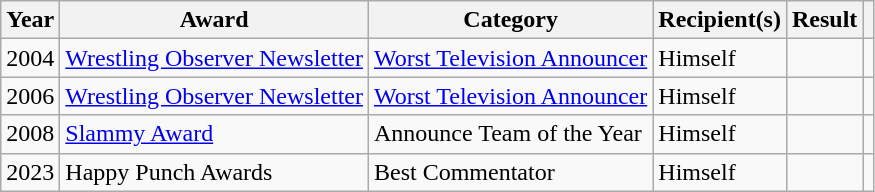<table class="wikitable sortable plainrowheaders">
<tr>
<th>Year</th>
<th>Award</th>
<th>Category</th>
<th>Recipient(s)</th>
<th>Result</th>
<th class="unsortable"></th>
</tr>
<tr>
<td>2004</td>
<td><a href='#'>Wrestling Observer Newsletter</a></td>
<td><a href='#'>Worst Television Announcer</a></td>
<td>Himself</td>
<td></td>
<td style="text-align: center;"></td>
</tr>
<tr>
<td>2006</td>
<td><a href='#'>Wrestling Observer Newsletter</a></td>
<td><a href='#'>Worst Television Announcer</a></td>
<td>Himself</td>
<td></td>
<td style="text-align: center;"></td>
</tr>
<tr>
<td>2008</td>
<td><a href='#'>Slammy Award</a></td>
<td>Announce Team of the Year</td>
<td>Himself </td>
<td></td>
<td style="text-align: center;"></td>
</tr>
<tr>
<td>2023</td>
<td>Happy Punch Awards</td>
<td>Best Commentator</td>
<td>Himself</td>
<td></td>
<td style="text-align: center;"></td>
</tr>
</table>
